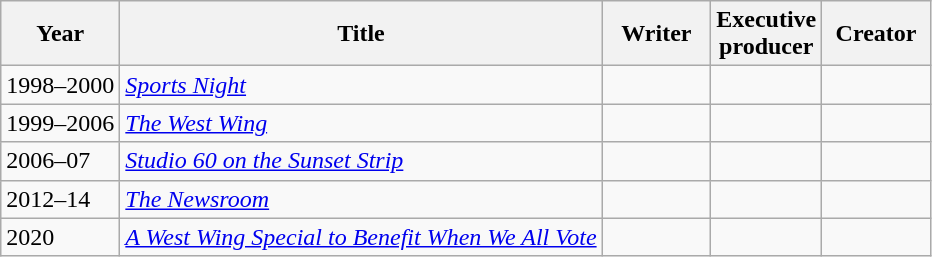<table class="wikitable">
<tr>
<th scope=col>Year</th>
<th scope=col>Title</th>
<th scope=col width=65>Writer</th>
<th scope=col width=65>Executive producer</th>
<th scope=col width=65>Creator</th>
</tr>
<tr>
<td>1998–2000</td>
<td><em><a href='#'>Sports Night</a></em></td>
<td></td>
<td></td>
<td></td>
</tr>
<tr>
<td>1999–2006</td>
<td><em><a href='#'>The West Wing</a></em></td>
<td></td>
<td></td>
<td></td>
</tr>
<tr>
<td>2006–07</td>
<td><em><a href='#'>Studio 60 on the Sunset Strip</a></em></td>
<td></td>
<td></td>
<td></td>
</tr>
<tr>
<td>2012–14</td>
<td><em><a href='#'>The Newsroom</a></em></td>
<td></td>
<td></td>
<td></td>
</tr>
<tr>
<td>2020</td>
<td><em><a href='#'>A West Wing Special to Benefit When We All Vote</a></em></td>
<td></td>
<td></td>
<td></td>
</tr>
</table>
